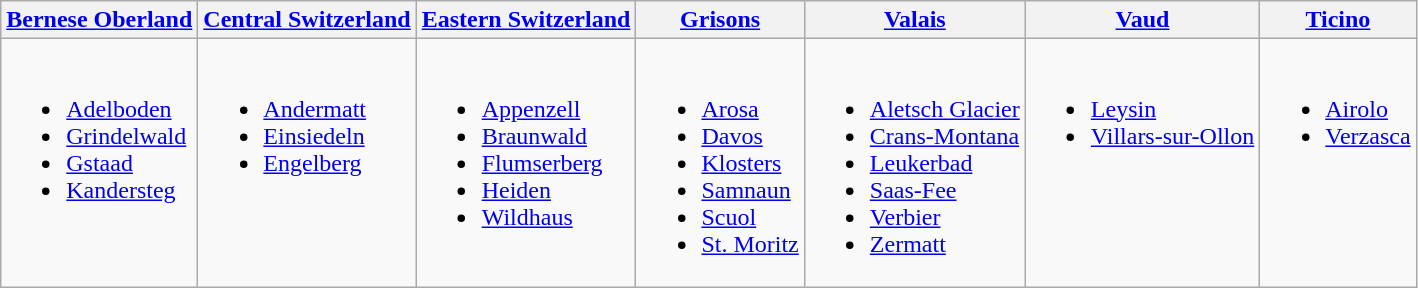<table class="wikitable">
<tr>
<th><strong><a href='#'>Bernese Oberland</a></strong></th>
<th><strong><a href='#'>Central Switzerland</a></strong></th>
<th><strong><a href='#'>Eastern Switzerland</a></strong></th>
<th><strong><a href='#'>Grisons</a></strong></th>
<th><strong><a href='#'>Valais</a></strong></th>
<th><strong><a href='#'>Vaud</a></strong></th>
<th><strong><a href='#'>Ticino</a></strong></th>
</tr>
<tr>
<td valign="top"><br><ul><li><a href='#'>Adelboden</a></li><li><a href='#'>Grindelwald</a></li><li><a href='#'>Gstaad</a></li><li><a href='#'>Kandersteg</a></li></ul></td>
<td valign="top"><br><ul><li><a href='#'>Andermatt</a></li><li><a href='#'>Einsiedeln</a></li><li><a href='#'>Engelberg</a></li></ul></td>
<td valign="top"><br><ul><li><a href='#'>Appenzell</a></li><li><a href='#'>Braunwald</a></li><li><a href='#'>Flumserberg</a></li><li><a href='#'>Heiden</a></li><li><a href='#'>Wildhaus</a></li></ul></td>
<td valign="top"><br><ul><li><a href='#'>Arosa</a></li><li><a href='#'>Davos</a></li><li><a href='#'>Klosters</a></li><li><a href='#'>Samnaun</a></li><li><a href='#'>Scuol</a></li><li><a href='#'>St. Moritz</a></li></ul></td>
<td valign="top"><br><ul><li><a href='#'>Aletsch Glacier</a></li><li><a href='#'>Crans-Montana</a></li><li><a href='#'>Leukerbad</a></li><li><a href='#'>Saas-Fee</a></li><li><a href='#'>Verbier</a></li><li><a href='#'>Zermatt</a></li></ul></td>
<td valign="top"><br><ul><li><a href='#'>Leysin</a></li><li><a href='#'>Villars-sur-Ollon</a></li></ul></td>
<td valign="top"><br><ul><li><a href='#'>Airolo</a></li><li><a href='#'>Verzasca</a></li></ul></td>
</tr>
</table>
